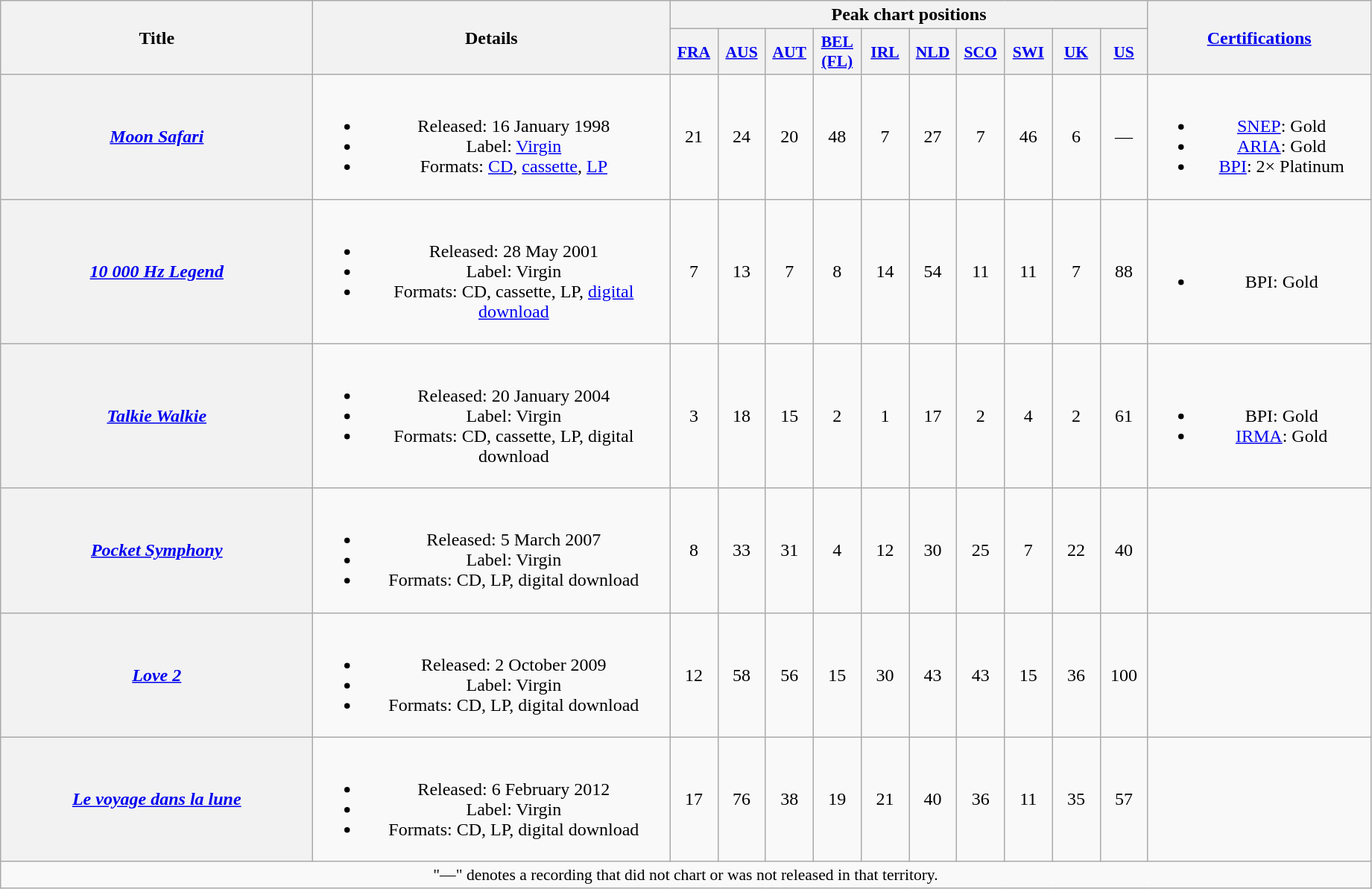<table class="wikitable plainrowheaders" style="text-align:center;">
<tr>
<th scope="col" rowspan="2" style="width:17em;">Title</th>
<th scope="col" rowspan="2" style="width:19.5em;">Details</th>
<th scope="col" colspan="10">Peak chart positions</th>
<th scope="col" rowspan="2" style="width:12em;"><a href='#'>Certifications</a></th>
</tr>
<tr>
<th scope="col" style="width:2.5em;font-size:90%;"><a href='#'>FRA</a><br></th>
<th scope="col" style="width:2.5em;font-size:90%;"><a href='#'>AUS</a><br></th>
<th scope="col" style="width:2.5em;font-size:90%;"><a href='#'>AUT</a><br></th>
<th scope="col" style="width:2.5em;font-size:90%;"><a href='#'>BEL<br>(FL)</a><br></th>
<th scope="col" style="width:2.5em;font-size:90%;"><a href='#'>IRL</a><br></th>
<th scope="col" style="width:2.5em;font-size:90%;"><a href='#'>NLD</a><br></th>
<th scope="col" style="width:2.5em;font-size:90%;"><a href='#'>SCO</a><br></th>
<th scope="col" style="width:2.5em;font-size:90%;"><a href='#'>SWI</a><br></th>
<th scope="col" style="width:2.5em;font-size:90%;"><a href='#'>UK</a><br></th>
<th scope="col" style="width:2.5em;font-size:90%;"><a href='#'>US</a><br></th>
</tr>
<tr>
<th scope="row"><em><a href='#'>Moon Safari</a></em></th>
<td><br><ul><li>Released: 16 January 1998</li><li>Label: <a href='#'>Virgin</a></li><li>Formats: <a href='#'>CD</a>, <a href='#'>cassette</a>, <a href='#'>LP</a></li></ul></td>
<td>21</td>
<td>24</td>
<td>20</td>
<td>48</td>
<td>7</td>
<td>27</td>
<td>7</td>
<td>46</td>
<td>6</td>
<td>—</td>
<td><br><ul><li><a href='#'>SNEP</a>: Gold</li><li><a href='#'>ARIA</a>: Gold</li><li><a href='#'>BPI</a>: 2× Platinum</li></ul></td>
</tr>
<tr>
<th scope="row"><em><a href='#'>10 000 Hz Legend</a></em></th>
<td><br><ul><li>Released: 28 May 2001</li><li>Label: Virgin</li><li>Formats: CD, cassette, LP, <a href='#'>digital download</a></li></ul></td>
<td>7</td>
<td>13</td>
<td>7</td>
<td>8</td>
<td>14</td>
<td>54</td>
<td>11</td>
<td>11</td>
<td>7</td>
<td>88</td>
<td><br><ul><li>BPI: Gold</li></ul></td>
</tr>
<tr>
<th scope="row"><em><a href='#'>Talkie Walkie</a></em></th>
<td><br><ul><li>Released: 20 January 2004</li><li>Label: Virgin</li><li>Formats: CD, cassette, LP, digital download</li></ul></td>
<td>3</td>
<td>18</td>
<td>15</td>
<td>2</td>
<td>1</td>
<td>17</td>
<td>2</td>
<td>4</td>
<td>2</td>
<td>61</td>
<td><br><ul><li>BPI: Gold</li><li><a href='#'>IRMA</a>: Gold</li></ul></td>
</tr>
<tr>
<th scope="row"><em><a href='#'>Pocket Symphony</a></em></th>
<td><br><ul><li>Released: 5 March 2007</li><li>Label: Virgin</li><li>Formats: CD, LP, digital download</li></ul></td>
<td>8</td>
<td>33</td>
<td>31</td>
<td>4</td>
<td>12</td>
<td>30</td>
<td>25</td>
<td>7</td>
<td>22</td>
<td>40</td>
<td></td>
</tr>
<tr>
<th scope="row"><em><a href='#'>Love 2</a></em></th>
<td><br><ul><li>Released: 2 October 2009</li><li>Label: Virgin</li><li>Formats: CD, LP, digital download</li></ul></td>
<td>12</td>
<td>58</td>
<td>56</td>
<td>15</td>
<td>30</td>
<td>43</td>
<td>43</td>
<td>15</td>
<td>36</td>
<td>100</td>
<td></td>
</tr>
<tr>
<th scope="row"><em><a href='#'>Le voyage dans la lune</a></em></th>
<td><br><ul><li>Released: 6 February 2012</li><li>Label: Virgin</li><li>Formats: CD, LP, digital download</li></ul></td>
<td>17</td>
<td>76</td>
<td>38</td>
<td>19</td>
<td>21</td>
<td>40</td>
<td>36</td>
<td>11</td>
<td>35</td>
<td>57</td>
<td></td>
</tr>
<tr>
<td colspan="15" style="font-size:90%">"—" denotes a recording that did not chart or was not released in that territory.</td>
</tr>
</table>
